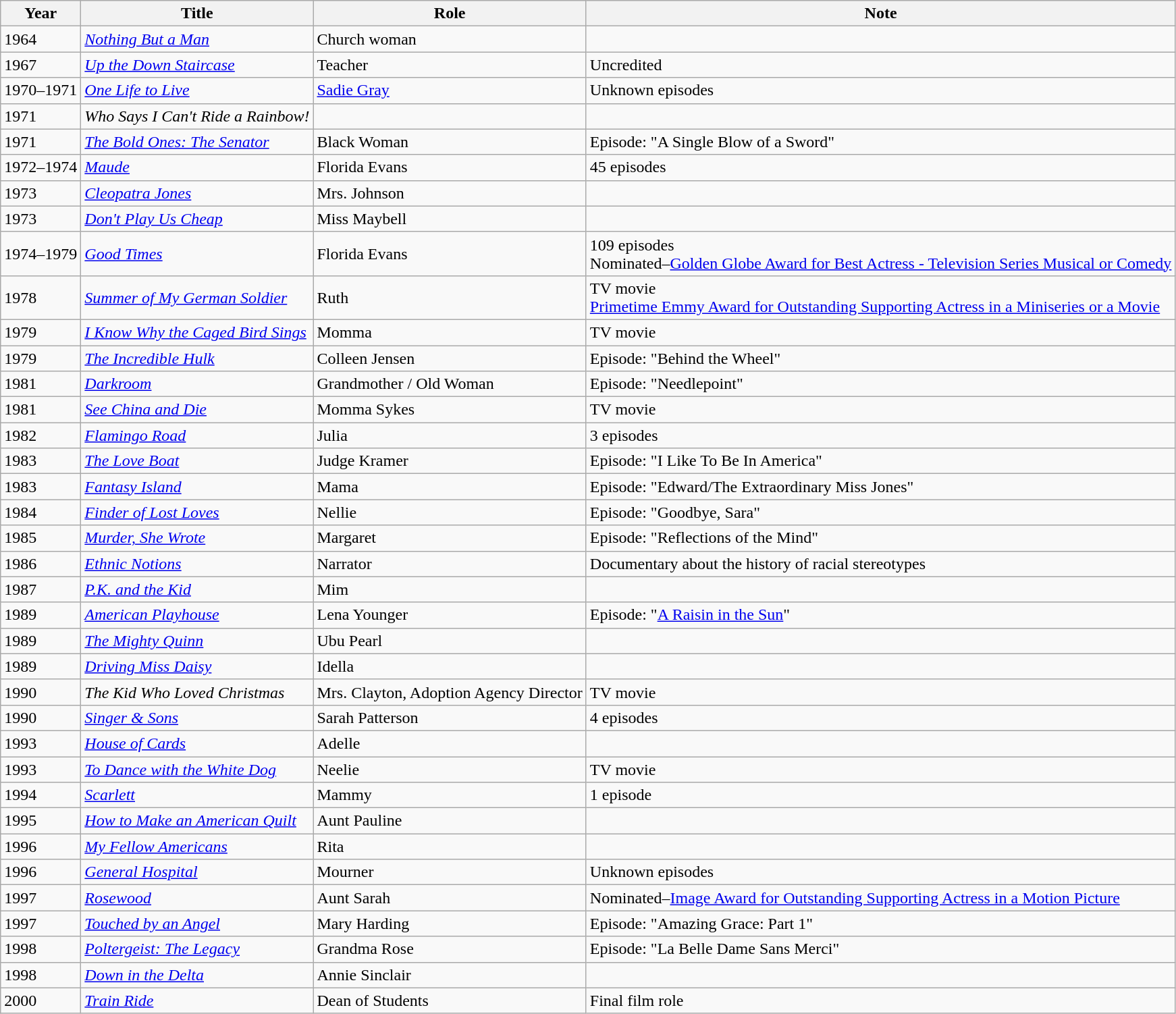<table class="wikitable sortable">
<tr>
<th>Year</th>
<th>Title</th>
<th>Role</th>
<th>Note</th>
</tr>
<tr>
<td>1964</td>
<td><em><a href='#'>Nothing But a Man</a></em></td>
<td>Church woman</td>
<td></td>
</tr>
<tr>
<td>1967</td>
<td><em><a href='#'>Up the Down Staircase</a></em></td>
<td>Teacher</td>
<td>Uncredited</td>
</tr>
<tr>
<td>1970–1971</td>
<td><em><a href='#'>One Life to Live</a></em></td>
<td><a href='#'>Sadie Gray</a></td>
<td>Unknown episodes</td>
</tr>
<tr>
<td>1971</td>
<td><em>Who Says I Can't Ride a Rainbow!</em></td>
<td></td>
<td></td>
</tr>
<tr>
<td>1971</td>
<td><em><a href='#'>The Bold Ones: The Senator</a></em></td>
<td>Black Woman</td>
<td>Episode: "A Single Blow of a Sword"</td>
</tr>
<tr>
<td>1972–1974</td>
<td><em><a href='#'>Maude</a></em></td>
<td>Florida Evans</td>
<td>45 episodes</td>
</tr>
<tr>
<td>1973</td>
<td><em><a href='#'>Cleopatra Jones</a></em></td>
<td>Mrs. Johnson</td>
<td></td>
</tr>
<tr>
<td>1973</td>
<td><em><a href='#'>Don't Play Us Cheap</a></em></td>
<td>Miss Maybell</td>
<td></td>
</tr>
<tr>
<td>1974–1979</td>
<td><em><a href='#'>Good Times</a></em></td>
<td>Florida Evans</td>
<td>109 episodes<br>Nominated–<a href='#'>Golden Globe Award for Best Actress - Television Series Musical or Comedy</a></td>
</tr>
<tr>
<td>1978</td>
<td><em><a href='#'>Summer of My German Soldier</a></em></td>
<td>Ruth</td>
<td>TV movie<br><a href='#'>Primetime Emmy Award for Outstanding Supporting Actress in a Miniseries or a Movie</a></td>
</tr>
<tr>
<td>1979</td>
<td><em><a href='#'>I Know Why the Caged Bird Sings</a></em></td>
<td>Momma</td>
<td>TV movie</td>
</tr>
<tr>
<td>1979</td>
<td><em><a href='#'>The Incredible Hulk</a></em></td>
<td>Colleen Jensen</td>
<td>Episode: "Behind the Wheel"</td>
</tr>
<tr>
<td>1981</td>
<td><em><a href='#'>Darkroom</a></em></td>
<td>Grandmother / Old Woman</td>
<td>Episode: "Needlepoint"</td>
</tr>
<tr>
<td>1981</td>
<td><em><a href='#'>See China and Die</a></em></td>
<td>Momma Sykes</td>
<td>TV movie</td>
</tr>
<tr>
<td>1982</td>
<td><em><a href='#'>Flamingo Road</a></em></td>
<td>Julia</td>
<td>3 episodes</td>
</tr>
<tr>
<td>1983</td>
<td><em><a href='#'>The Love Boat</a></em></td>
<td>Judge Kramer</td>
<td>Episode: "I Like To Be In America"</td>
</tr>
<tr>
<td>1983</td>
<td><em><a href='#'>Fantasy Island</a></em></td>
<td>Mama</td>
<td>Episode: "Edward/The Extraordinary Miss Jones"</td>
</tr>
<tr>
<td>1984</td>
<td><em><a href='#'>Finder of Lost Loves</a></em></td>
<td>Nellie</td>
<td>Episode: "Goodbye, Sara"</td>
</tr>
<tr>
<td>1985</td>
<td><em><a href='#'>Murder, She Wrote</a></em></td>
<td>Margaret</td>
<td>Episode: "Reflections of the Mind"</td>
</tr>
<tr>
<td>1986</td>
<td><em><a href='#'>Ethnic Notions</a></em></td>
<td>Narrator</td>
<td>Documentary about the history of racial stereotypes</td>
</tr>
<tr>
<td>1987</td>
<td><em><a href='#'>P.K. and the Kid</a></em></td>
<td>Mim</td>
<td></td>
</tr>
<tr>
<td>1989</td>
<td><em><a href='#'>American Playhouse</a></em></td>
<td>Lena Younger</td>
<td>Episode: "<a href='#'>A Raisin in the Sun</a>"</td>
</tr>
<tr>
<td>1989</td>
<td><em><a href='#'>The Mighty Quinn</a></em></td>
<td>Ubu Pearl</td>
<td></td>
</tr>
<tr>
<td>1989</td>
<td><em><a href='#'>Driving Miss Daisy</a></em></td>
<td>Idella</td>
<td></td>
</tr>
<tr>
<td>1990</td>
<td><em>The Kid Who Loved Christmas</em></td>
<td>Mrs. Clayton, Adoption Agency Director</td>
<td>TV movie</td>
</tr>
<tr>
<td>1990</td>
<td><em><a href='#'>Singer & Sons</a></em></td>
<td>Sarah Patterson</td>
<td>4 episodes</td>
</tr>
<tr>
<td>1993</td>
<td><em><a href='#'>House of Cards</a></em></td>
<td>Adelle</td>
<td></td>
</tr>
<tr>
<td>1993</td>
<td><em><a href='#'>To Dance with the White Dog</a></em></td>
<td>Neelie</td>
<td>TV movie</td>
</tr>
<tr>
<td>1994</td>
<td><em><a href='#'>Scarlett</a></em></td>
<td>Mammy</td>
<td>1 episode</td>
</tr>
<tr>
<td>1995</td>
<td><em><a href='#'>How to Make an American Quilt</a></em></td>
<td>Aunt Pauline</td>
<td></td>
</tr>
<tr>
<td>1996</td>
<td><em><a href='#'>My Fellow Americans</a></em></td>
<td>Rita</td>
<td></td>
</tr>
<tr>
<td>1996</td>
<td><em><a href='#'>General Hospital</a></em></td>
<td>Mourner</td>
<td>Unknown episodes</td>
</tr>
<tr>
<td>1997</td>
<td><em><a href='#'>Rosewood</a></em></td>
<td>Aunt Sarah</td>
<td>Nominated–<a href='#'>Image Award for Outstanding Supporting Actress in a Motion Picture</a></td>
</tr>
<tr>
<td>1997</td>
<td><em><a href='#'>Touched by an Angel</a></em></td>
<td>Mary Harding</td>
<td>Episode: "Amazing Grace: Part 1"</td>
</tr>
<tr>
<td>1998</td>
<td><em><a href='#'>Poltergeist: The Legacy</a></em></td>
<td>Grandma Rose</td>
<td>Episode: "La Belle Dame Sans Merci"</td>
</tr>
<tr>
<td>1998</td>
<td><em><a href='#'>Down in the Delta</a></em></td>
<td>Annie Sinclair</td>
<td></td>
</tr>
<tr>
<td>2000</td>
<td><em><a href='#'>Train Ride</a></em></td>
<td>Dean of Students</td>
<td>Final film role</td>
</tr>
</table>
